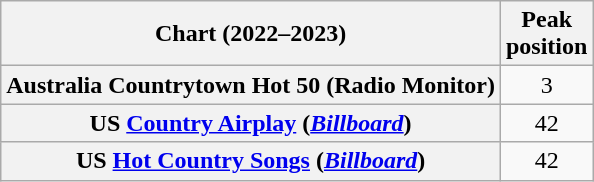<table class="wikitable sortable plainrowheaders" style="text-align:center">
<tr>
<th scope="col">Chart (2022–2023)</th>
<th scope="col">Peak<br>position</th>
</tr>
<tr>
<th scope="row">Australia Countrytown Hot 50 (Radio Monitor)</th>
<td>3</td>
</tr>
<tr>
<th scope="row">US <a href='#'>Country Airplay</a> (<em><a href='#'>Billboard</a></em>)</th>
<td>42</td>
</tr>
<tr>
<th scope="row">US <a href='#'>Hot Country Songs</a> (<em><a href='#'>Billboard</a></em>)</th>
<td>42</td>
</tr>
</table>
